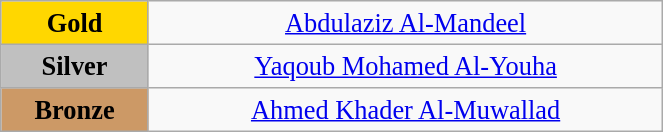<table class="wikitable" style=" text-align:center; font-size:110%;" width="35%">
<tr>
<td bgcolor="gold"><strong>Gold</strong></td>
<td><a href='#'>Abdulaziz Al-Mandeel</a><br></td>
</tr>
<tr>
<td bgcolor="silver"><strong>Silver</strong></td>
<td><a href='#'>Yaqoub Mohamed Al-Youha</a><br></td>
</tr>
<tr>
<td bgcolor="CC9966"><strong>Bronze</strong></td>
<td><a href='#'>Ahmed Khader Al-Muwallad</a><br></td>
</tr>
</table>
